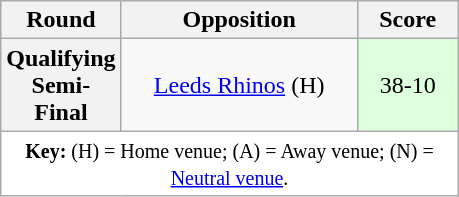<table class="wikitable plainrowheaders" style="text-align:center;margin-left:1em;float:right">
<tr>
<th width="25">Round</th>
<th width="150">Opposition</th>
<th width="60">Score</th>
</tr>
<tr>
<th scope=row style="text-align:center">Qualifying Semi-Final</th>
<td> <a href='#'>Leeds Rhinos</a> (H)</td>
<td bgcolor=DDFFDD>38-10</td>
</tr>
<tr>
<td colspan="3" style="background-color:white;"><small><strong>Key:</strong> (H) = Home venue; (A) = Away venue; (N) = <a href='#'>Neutral venue</a>.</small></td>
</tr>
</table>
